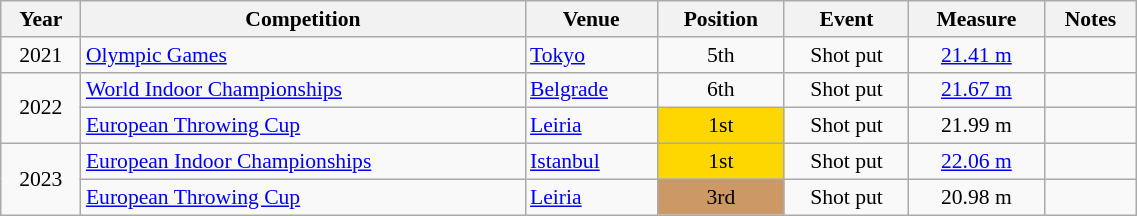<table class="wikitable" width=60% style="font-size:90%; text-align:center;">
<tr>
<th>Year</th>
<th>Competition</th>
<th>Venue</th>
<th>Position</th>
<th>Event</th>
<th>Measure</th>
<th>Notes</th>
</tr>
<tr>
<td>2021</td>
<td align=left><a href='#'>Olympic Games</a></td>
<td align=left> <a href='#'>Tokyo</a></td>
<td>5th</td>
<td>Shot put</td>
<td><a href='#'>21.41 m</a></td>
<td></td>
</tr>
<tr>
<td rowspan=2>2022</td>
<td align=left><a href='#'>World Indoor Championships</a></td>
<td align=left> <a href='#'>Belgrade</a></td>
<td>6th</td>
<td>Shot put</td>
<td><a href='#'>21.67 m</a></td>
<td></td>
</tr>
<tr>
<td align=left><a href='#'>European Throwing Cup</a></td>
<td align=left> <a href='#'>Leiria</a></td>
<td bgcolor=gold>1st</td>
<td>Shot put</td>
<td>21.99 m</td>
<td> </td>
</tr>
<tr>
<td rowspan=2>2023</td>
<td align=left><a href='#'>European Indoor Championships</a></td>
<td align=left> <a href='#'>Istanbul</a></td>
<td bgcolor=gold>1st</td>
<td>Shot put</td>
<td><a href='#'>22.06 m</a></td>
<td> </td>
</tr>
<tr>
<td align=left><a href='#'>European Throwing Cup</a></td>
<td align=left> <a href='#'>Leiria</a></td>
<td bgcolor=cc9966>3rd</td>
<td>Shot put</td>
<td>20.98 m</td>
<td></td>
</tr>
</table>
